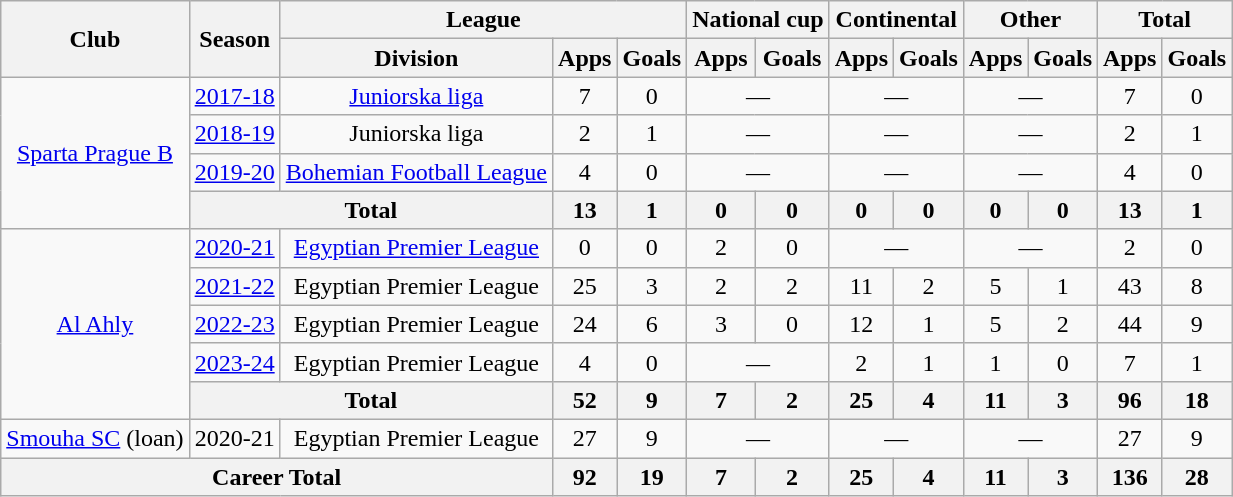<table class="wikitable" style="text-align:center">
<tr>
<th rowspan="2">Club</th>
<th rowspan="2">Season</th>
<th colspan="3">League</th>
<th colspan="2">National cup</th>
<th colspan="2">Continental</th>
<th colspan="2">Other</th>
<th colspan="2">Total</th>
</tr>
<tr>
<th>Division</th>
<th>Apps</th>
<th>Goals</th>
<th>Apps</th>
<th>Goals</th>
<th>Apps</th>
<th>Goals</th>
<th>Apps</th>
<th>Goals</th>
<th>Apps</th>
<th>Goals</th>
</tr>
<tr>
<td rowspan="4"><a href='#'>Sparta Prague B</a></td>
<td><a href='#'>2017-18</a></td>
<td><a href='#'>Juniorska liga</a></td>
<td>7</td>
<td>0</td>
<td colspan="2">—</td>
<td colspan="2">—</td>
<td colspan="2">—</td>
<td>7</td>
<td>0</td>
</tr>
<tr>
<td><a href='#'>2018-19</a></td>
<td>Juniorska liga</td>
<td>2</td>
<td>1</td>
<td colspan="2">—</td>
<td colspan="2">—</td>
<td colspan="2">—</td>
<td>2</td>
<td>1</td>
</tr>
<tr>
<td><a href='#'>2019-20</a></td>
<td><a href='#'>Bohemian Football League</a></td>
<td>4</td>
<td>0</td>
<td colspan="2">—</td>
<td colspan="2">—</td>
<td colspan="2">—</td>
<td>4</td>
<td>0</td>
</tr>
<tr>
<th colspan="2">Total</th>
<th>13</th>
<th>1</th>
<th>0</th>
<th>0</th>
<th>0</th>
<th>0</th>
<th>0</th>
<th>0</th>
<th>13</th>
<th>1</th>
</tr>
<tr>
<td rowspan="5"><a href='#'>Al Ahly</a></td>
<td><a href='#'>2020-21</a></td>
<td><a href='#'>Egyptian Premier League</a></td>
<td>0</td>
<td>0</td>
<td>2</td>
<td>0</td>
<td colspan="2">—</td>
<td colspan="2">—</td>
<td>2</td>
<td>0</td>
</tr>
<tr>
<td><a href='#'>2021-22</a></td>
<td>Egyptian Premier League</td>
<td>25</td>
<td>3</td>
<td>2</td>
<td>2</td>
<td>11</td>
<td>2</td>
<td>5</td>
<td>1</td>
<td>43</td>
<td>8</td>
</tr>
<tr>
<td><a href='#'>2022-23</a></td>
<td>Egyptian Premier League</td>
<td>24</td>
<td>6</td>
<td>3</td>
<td>0</td>
<td>12</td>
<td>1</td>
<td>5</td>
<td>2</td>
<td>44</td>
<td>9</td>
</tr>
<tr>
<td><a href='#'>2023-24</a></td>
<td>Egyptian Premier League</td>
<td>4</td>
<td>0</td>
<td colspan="2">—</td>
<td>2</td>
<td>1</td>
<td>1</td>
<td>0</td>
<td>7</td>
<td>1</td>
</tr>
<tr>
<th colspan="2">Total</th>
<th>52</th>
<th>9</th>
<th>7</th>
<th>2</th>
<th>25</th>
<th>4</th>
<th>11</th>
<th>3</th>
<th>96</th>
<th>18</th>
</tr>
<tr>
<td><a href='#'>Smouha SC</a> (loan)</td>
<td>2020-21</td>
<td>Egyptian Premier League</td>
<td>27</td>
<td>9</td>
<td colspan="2">—</td>
<td colspan="2">—</td>
<td colspan="2">—</td>
<td>27</td>
<td>9</td>
</tr>
<tr>
<th colspan="3">Career Total</th>
<th>92</th>
<th>19</th>
<th>7</th>
<th>2</th>
<th>25</th>
<th>4</th>
<th>11</th>
<th>3</th>
<th>136</th>
<th>28</th>
</tr>
</table>
